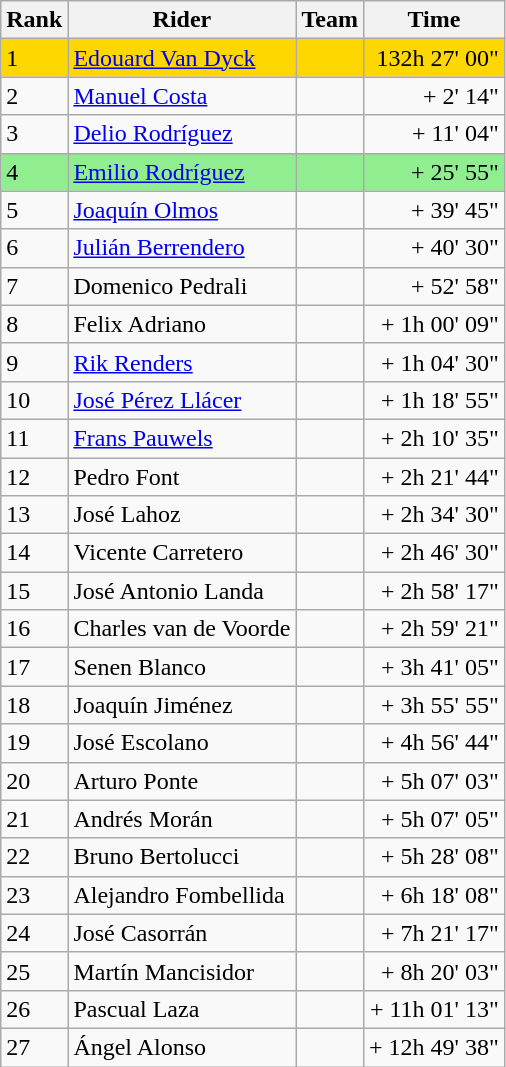<table class="wikitable">
<tr>
<th>Rank</th>
<th>Rider</th>
<th>Team</th>
<th>Time</th>
</tr>
<tr bgcolor=gold>
<td>1</td>
<td>	<a href='#'>Edouard Van Dyck</a></td>
<td></td>
<td align="right">132h 27' 00"</td>
</tr>
<tr>
<td>2</td>
<td>  	<a href='#'>Manuel Costa</a></td>
<td></td>
<td align="right">+ 2' 14"</td>
</tr>
<tr>
<td>3</td>
<td>  	<a href='#'>Delio Rodríguez</a></td>
<td></td>
<td align="right">+ 11' 04"</td>
</tr>
<tr bgcolor=lightgreen>
<td>4</td>
<td>  	<a href='#'>Emilio Rodríguez</a></td>
<td></td>
<td align="right">+ 25' 55"</td>
</tr>
<tr>
<td>5</td>
<td>  	<a href='#'>Joaquín Olmos</a></td>
<td></td>
<td align="right">+ 39' 45"</td>
</tr>
<tr>
<td>6</td>
<td>  	<a href='#'>Julián Berrendero</a></td>
<td></td>
<td align="right">+ 40' 30"</td>
</tr>
<tr>
<td>7</td>
<td> 	Domenico Pedrali</td>
<td></td>
<td align="right">+ 52' 58"</td>
</tr>
<tr>
<td>8</td>
<td> 	Felix Adriano</td>
<td></td>
<td align="right">+ 1h 00' 09"</td>
</tr>
<tr>
<td>9</td>
<td>	<a href='#'>Rik Renders</a></td>
<td></td>
<td align="right">+ 1h 04' 30"</td>
</tr>
<tr>
<td>10</td>
<td>  	<a href='#'>José Pérez Llácer</a></td>
<td></td>
<td align="right">+ 1h 18' 55"</td>
</tr>
<tr>
<td>11</td>
<td> 	<a href='#'>Frans Pauwels</a></td>
<td></td>
<td align="right">+ 2h 10' 35"</td>
</tr>
<tr>
<td>12</td>
<td>  	Pedro Font</td>
<td></td>
<td align="right">+ 2h 21' 44"</td>
</tr>
<tr>
<td>13</td>
<td>  	José Lahoz</td>
<td></td>
<td align="right">+ 2h 34' 30"</td>
</tr>
<tr>
<td>14</td>
<td>  	Vicente Carretero</td>
<td></td>
<td align="right">+ 2h 46' 30"</td>
</tr>
<tr>
<td>15</td>
<td>  	José Antonio Landa</td>
<td></td>
<td align="right">+ 2h 58' 17"</td>
</tr>
<tr>
<td>16</td>
<td> 	Charles van de Voorde</td>
<td></td>
<td align="right">+ 2h 59' 21"</td>
</tr>
<tr>
<td>17</td>
<td>  	Senen Blanco</td>
<td></td>
<td align="right">+ 3h 41' 05"</td>
</tr>
<tr>
<td>18</td>
<td>  	Joaquín Jiménez</td>
<td></td>
<td align="right">+ 3h 55' 55"</td>
</tr>
<tr>
<td>19</td>
<td>  	José Escolano</td>
<td></td>
<td align="right">+ 4h 56' 44"</td>
</tr>
<tr>
<td>20</td>
<td>  	Arturo Ponte</td>
<td></td>
<td align="right">+ 5h 07' 03"</td>
</tr>
<tr>
<td>21</td>
<td>  	Andrés Morán</td>
<td></td>
<td align="right">+ 5h 07' 05"</td>
</tr>
<tr>
<td>22</td>
<td> 	Bruno Bertolucci</td>
<td></td>
<td align="right">+ 5h 28' 08"</td>
</tr>
<tr>
<td>23</td>
<td>  	Alejandro Fombellida</td>
<td></td>
<td align="right">+ 6h 18' 08"</td>
</tr>
<tr>
<td>24</td>
<td>  	José Casorrán</td>
<td></td>
<td align="right">+ 7h 21' 17"</td>
</tr>
<tr>
<td>25</td>
<td>  	Martín Mancisidor</td>
<td></td>
<td align="right">+ 8h 20' 03"</td>
</tr>
<tr>
<td>26</td>
<td>  	Pascual Laza</td>
<td></td>
<td align="right">+ 11h 01' 13"</td>
</tr>
<tr>
<td>27</td>
<td>  	Ángel Alonso</td>
<td></td>
<td align="right">+ 12h 49' 38"</td>
</tr>
</table>
